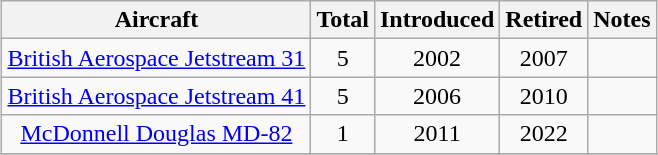<table class="wikitable" style="margin:0.5em auto; text-align:center">
<tr>
<th>Aircraft</th>
<th>Total</th>
<th>Introduced</th>
<th>Retired</th>
<th>Notes</th>
</tr>
<tr>
<td><a href='#'>British Aerospace Jetstream 31</a></td>
<td>5</td>
<td>2002</td>
<td>2007</td>
<td></td>
</tr>
<tr>
<td><a href='#'>British Aerospace Jetstream 41</a></td>
<td>5</td>
<td>2006</td>
<td>2010</td>
<td></td>
</tr>
<tr>
<td><a href='#'>McDonnell Douglas MD-82</a></td>
<td>1</td>
<td>2011</td>
<td>2022</td>
<td></td>
</tr>
<tr>
</tr>
</table>
